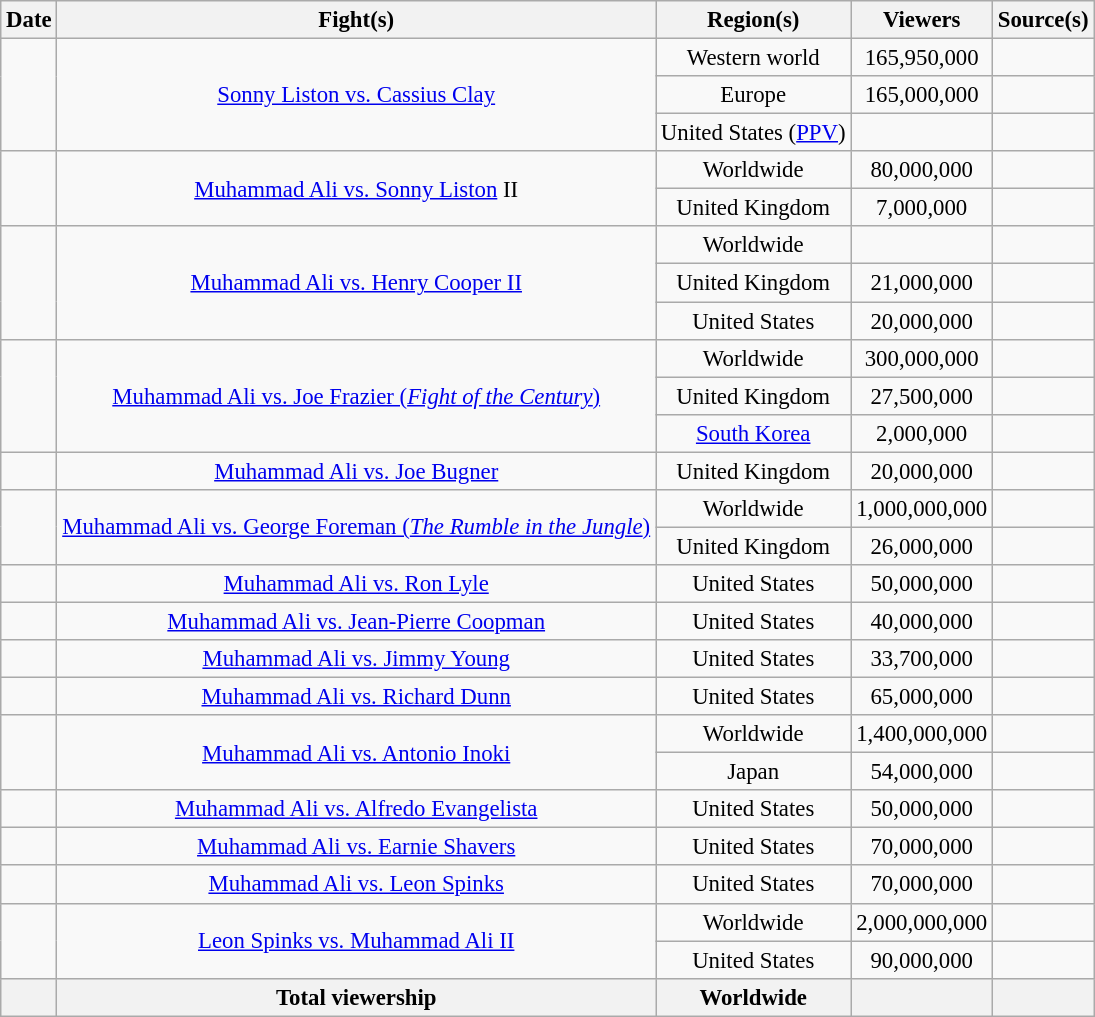<table class="wikitable sortable" style="text-align:center; font-size:95%">
<tr>
<th>Date</th>
<th>Fight(s)</th>
<th>Region(s)</th>
<th>Viewers</th>
<th>Source(s)</th>
</tr>
<tr>
<td rowspan="3"></td>
<td rowspan="3"><a href='#'>Sonny Liston vs. Cassius Clay</a></td>
<td>Western world</td>
<td>165,950,000</td>
<td></td>
</tr>
<tr>
<td>Europe</td>
<td>165,000,000</td>
<td></td>
</tr>
<tr>
<td>United States (<a href='#'>PPV</a>)</td>
<td></td>
<td></td>
</tr>
<tr>
<td rowspan="2"></td>
<td rowspan="2"><a href='#'>Muhammad Ali vs. Sonny Liston</a> II</td>
<td>Worldwide</td>
<td>80,000,000</td>
<td></td>
</tr>
<tr>
<td>United Kingdom</td>
<td>7,000,000</td>
<td></td>
</tr>
<tr>
<td rowspan="3"></td>
<td rowspan="3"><a href='#'>Muhammad Ali vs. Henry Cooper II</a></td>
<td>Worldwide</td>
<td></td>
<td></td>
</tr>
<tr>
<td>United Kingdom</td>
<td>21,000,000</td>
<td></td>
</tr>
<tr>
<td>United States</td>
<td>20,000,000</td>
<td></td>
</tr>
<tr>
<td rowspan="3"></td>
<td rowspan="3"><a href='#'>Muhammad Ali vs. Joe Frazier (<em>Fight of the Century</em>)</a></td>
<td>Worldwide</td>
<td>300,000,000</td>
<td></td>
</tr>
<tr>
<td>United Kingdom</td>
<td>27,500,000</td>
<td></td>
</tr>
<tr>
<td><a href='#'>South Korea</a></td>
<td>2,000,000</td>
<td></td>
</tr>
<tr>
<td></td>
<td><a href='#'>Muhammad Ali vs. Joe Bugner</a></td>
<td>United Kingdom</td>
<td>20,000,000</td>
<td></td>
</tr>
<tr>
<td rowspan="2"></td>
<td rowspan="2"><a href='#'>Muhammad Ali vs. George Foreman (<em>The Rumble in the Jungle</em>)</a></td>
<td>Worldwide</td>
<td>1,000,000,000</td>
<td></td>
</tr>
<tr>
<td>United Kingdom</td>
<td>26,000,000</td>
<td></td>
</tr>
<tr>
<td></td>
<td><a href='#'>Muhammad Ali vs. Ron Lyle</a></td>
<td>United States</td>
<td>50,000,000</td>
<td></td>
</tr>
<tr>
<td></td>
<td><a href='#'>Muhammad Ali vs. Jean-Pierre Coopman</a></td>
<td>United States</td>
<td>40,000,000</td>
<td></td>
</tr>
<tr>
<td></td>
<td><a href='#'>Muhammad Ali vs. Jimmy Young</a></td>
<td>United States</td>
<td>33,700,000</td>
<td></td>
</tr>
<tr>
<td></td>
<td><a href='#'>Muhammad Ali vs. Richard Dunn</a></td>
<td>United States</td>
<td>65,000,000</td>
<td></td>
</tr>
<tr>
<td rowspan="2"></td>
<td rowspan="2"><a href='#'>Muhammad Ali vs. Antonio Inoki</a></td>
<td>Worldwide</td>
<td>1,400,000,000</td>
<td></td>
</tr>
<tr>
<td>Japan</td>
<td>54,000,000</td>
<td></td>
</tr>
<tr>
<td></td>
<td><a href='#'>Muhammad Ali vs. Alfredo Evangelista</a></td>
<td>United States</td>
<td>50,000,000</td>
<td></td>
</tr>
<tr>
<td></td>
<td><a href='#'>Muhammad Ali vs. Earnie Shavers</a></td>
<td>United States</td>
<td>70,000,000</td>
<td></td>
</tr>
<tr>
<td></td>
<td><a href='#'>Muhammad Ali vs. Leon Spinks</a></td>
<td>United States</td>
<td>70,000,000</td>
<td></td>
</tr>
<tr>
<td rowspan="2"></td>
<td rowspan="2"><a href='#'>Leon Spinks vs. Muhammad Ali II</a></td>
<td>Worldwide</td>
<td>2,000,000,000</td>
<td></td>
</tr>
<tr>
<td>United States</td>
<td>90,000,000</td>
<td></td>
</tr>
<tr>
<th></th>
<th>Total viewership</th>
<th>Worldwide</th>
<th></th>
<th></th>
</tr>
</table>
